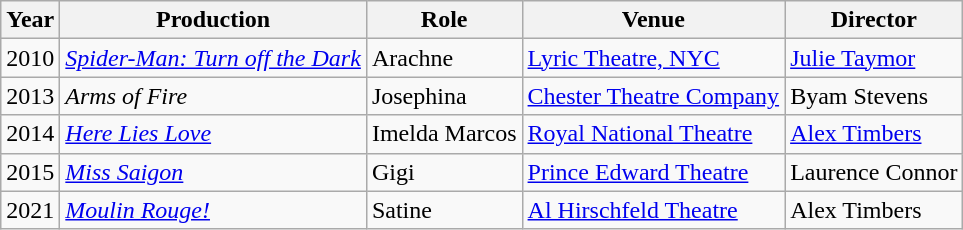<table class="wikitable">
<tr>
<th>Year</th>
<th>Production</th>
<th>Role</th>
<th>Venue</th>
<th>Director</th>
</tr>
<tr>
<td>2010</td>
<td><em><a href='#'>Spider-Man: Turn off the Dark</a></em></td>
<td>Arachne</td>
<td><a href='#'>Lyric Theatre, NYC</a></td>
<td><a href='#'>Julie Taymor</a></td>
</tr>
<tr>
<td>2013</td>
<td><em>Arms of Fire</em></td>
<td>Josephina</td>
<td><a href='#'>Chester Theatre Company</a></td>
<td>Byam Stevens</td>
</tr>
<tr>
<td>2014</td>
<td><em><a href='#'>Here Lies Love</a></em></td>
<td>Imelda Marcos</td>
<td><a href='#'>Royal National Theatre</a></td>
<td><a href='#'>Alex Timbers</a></td>
</tr>
<tr>
<td>2015</td>
<td><em><a href='#'>Miss Saigon</a></em></td>
<td>Gigi</td>
<td><a href='#'>Prince Edward Theatre</a></td>
<td>Laurence Connor</td>
</tr>
<tr>
<td>2021</td>
<td><em><a href='#'>Moulin Rouge!</a></em></td>
<td>Satine</td>
<td><a href='#'>Al Hirschfeld Theatre</a></td>
<td>Alex Timbers</td>
</tr>
</table>
